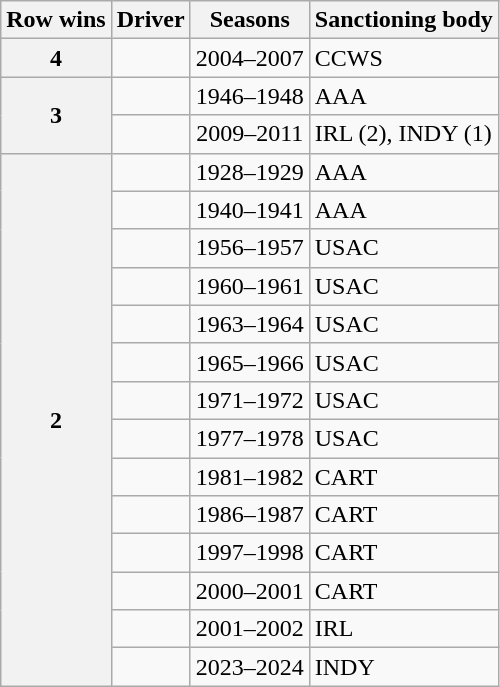<table class="wikitable sortable">
<tr>
<th scope="col">Row wins</th>
<th scope="col">Driver</th>
<th scope="col">Seasons</th>
<th scope="col">Sanctioning body</th>
</tr>
<tr style="text-align:center;">
<th scope=row>4</th>
<td align=left></td>
<td>2004–2007</td>
<td align=left>CCWS</td>
</tr>
<tr style="text-align:center;">
<th scope=row rowspan=2>3</th>
<td align=left></td>
<td>1946–1948</td>
<td align=left>AAA</td>
</tr>
<tr style="text-align:center;">
<td align=left></td>
<td>2009–2011</td>
<td align=left>IRL (2), INDY (1)</td>
</tr>
<tr style="text-align:center;">
<th scope=row rowspan=14>2</th>
<td align=left></td>
<td>1928–1929</td>
<td align=left>AAA</td>
</tr>
<tr style="text-align:center;">
<td align=left></td>
<td>1940–1941</td>
<td align=left>AAA</td>
</tr>
<tr style="text-align:center;">
<td align=left></td>
<td>1956–1957</td>
<td align=left>USAC</td>
</tr>
<tr style="text-align:center;">
<td align=left></td>
<td>1960–1961</td>
<td align=left>USAC</td>
</tr>
<tr style="text-align:center;">
<td align=left></td>
<td>1963–1964</td>
<td align=left>USAC</td>
</tr>
<tr style="text-align:center;">
<td align=left></td>
<td>1965–1966</td>
<td align=left>USAC</td>
</tr>
<tr style="text-align:center;">
<td align=left></td>
<td>1971–1972</td>
<td align=left>USAC</td>
</tr>
<tr style="text-align:center;">
<td align=left></td>
<td>1977–1978</td>
<td align=left>USAC</td>
</tr>
<tr style="text-align:center;">
<td align=left></td>
<td>1981–1982</td>
<td align=left>CART</td>
</tr>
<tr style="text-align:center;">
<td align=left></td>
<td>1986–1987</td>
<td align=left>CART</td>
</tr>
<tr style="text-align:center;">
<td align=left></td>
<td>1997–1998</td>
<td align=left>CART</td>
</tr>
<tr style="text-align:center;">
<td align=left></td>
<td>2000–2001</td>
<td align=left>CART</td>
</tr>
<tr style="text-align:center;">
<td align=left></td>
<td>2001–2002</td>
<td align=left>IRL</td>
</tr>
<tr style="text-align:center;">
<td align=left><strong></strong></td>
<td>2023–2024</td>
<td align=left>INDY</td>
</tr>
</table>
